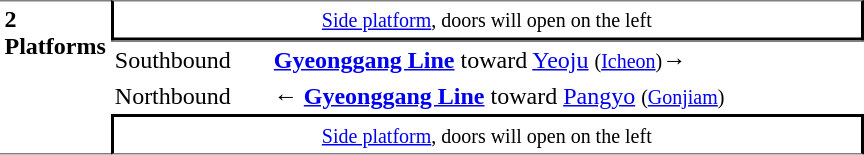<table table border=0 cellspacing=0 cellpadding=3>
<tr>
<td style="border-top:solid 1px gray;border-bottom:solid 1px gray;" width=50 rowspan=10 valign=top><strong>2<br>Platforms</strong></td>
<td style="border-top:solid 1px gray;border-right:solid 2px black;border-left:solid 2px black;border-bottom:solid 2px black;text-align:center;" colspan=2><small><a href='#'>Side platform</a>, doors will open on the left</small></td>
</tr>
<tr>
<td style="border-bottom:solid 0px gray;border-top:solid 1px gray;" width=100>Southbound</td>
<td style="border-bottom:solid 0px gray;border-top:solid 1px gray;" width=390> <a href='#'><span><strong>Gyeonggang Line</strong></span></a> toward <a href='#'>Yeoju</a> <small>(<a href='#'>Icheon</a>)</small>→</td>
</tr>
<tr>
<td>Northbound</td>
<td>← <a href='#'><span><strong>Gyeonggang Line</strong></span></a> toward <a href='#'>Pangyo</a> <small>(<a href='#'>Gonjiam</a>)</small></td>
</tr>
<tr>
<td style="border-top:solid 2px black;border-right:solid 2px black;border-left:solid 2px black;border-bottom:solid 1px gray;text-align:center;" colspan=2><small><a href='#'>Side platform</a>, doors will open on the left</small></td>
</tr>
</table>
